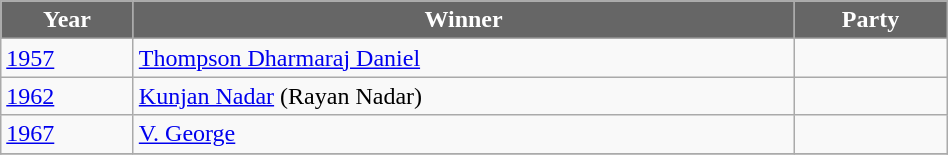<table class="wikitable" width="50%">
<tr>
<th style="background-color:#666666; color:white">Year</th>
<th style="background-color:#666666; color:white">Winner</th>
<th style="background-color:#666666; color:white" colspan="2">Party</th>
</tr>
<tr>
<td><a href='#'>1957</a></td>
<td><a href='#'>Thompson Dharmaraj Daniel</a></td>
<td></td>
</tr>
<tr>
<td><a href='#'>1962</a></td>
<td><a href='#'>Kunjan Nadar</a> (Rayan Nadar)</td>
<td></td>
</tr>
<tr>
<td><a href='#'>1967</a></td>
<td><a href='#'>V. George</a></td>
<td></td>
</tr>
<tr>
</tr>
</table>
